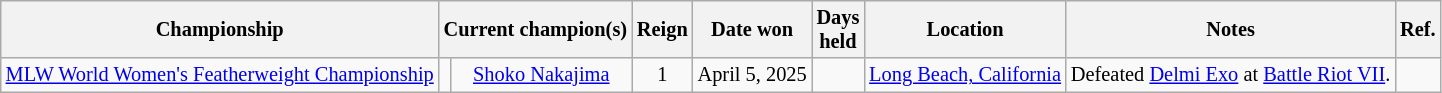<table class="wikitable sortable" style="text-align: center; font-size:85%;">
<tr>
<th>Championship</th>
<th colspan=2>Current champion(s)</th>
<th>Reign</th>
<th>Date won</th>
<th>Days<br>held</th>
<th>Location</th>
<th>Notes</th>
<th>Ref.</th>
</tr>
<tr>
<td align=center><a href='#'>MLW World Women's Featherweight Championship</a></td>
<td align=center></td>
<td align=center><a href='#'>Shoko Nakajima</a></td>
<td align=center>1</td>
<td align=center>April 5, 2025</td>
<td align=center></td>
<td align=center><a href='#'>Long Beach, California</a></td>
<td align="left">Defeated <a href='#'>Delmi Exo</a> at <a href='#'>Battle Riot VII</a>.</td>
<td></td>
</tr>
</table>
